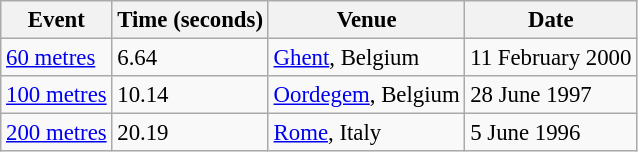<table class="wikitable" style="border-collapse: collapse; font-size: 95%;">
<tr>
<th>Event</th>
<th>Time (seconds)</th>
<th>Venue</th>
<th>Date</th>
</tr>
<tr>
<td><a href='#'>60 metres</a></td>
<td>6.64</td>
<td><a href='#'>Ghent</a>, Belgium</td>
<td>11 February 2000</td>
</tr>
<tr>
<td><a href='#'>100 metres</a></td>
<td>10.14</td>
<td><a href='#'>Oordegem</a>, Belgium</td>
<td>28 June 1997</td>
</tr>
<tr>
<td><a href='#'>200 metres</a></td>
<td>20.19</td>
<td><a href='#'>Rome</a>, Italy</td>
<td>5 June 1996</td>
</tr>
</table>
